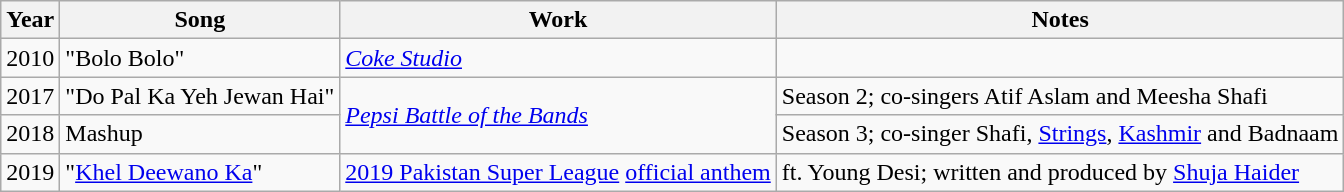<table class="wikitable">
<tr>
<th>Year</th>
<th>Song</th>
<th>Work</th>
<th>Notes</th>
</tr>
<tr>
<td>2010</td>
<td>"Bolo Bolo"</td>
<td><em><a href='#'>Coke Studio</a></em></td>
<td></td>
</tr>
<tr>
<td>2017</td>
<td>"Do Pal Ka Yeh Jewan Hai"</td>
<td rowspan="2"><em><a href='#'>Pepsi Battle of the Bands</a></em></td>
<td>Season 2; co-singers Atif Aslam and Meesha Shafi</td>
</tr>
<tr>
<td>2018</td>
<td>Mashup</td>
<td>Season 3; co-singer Shafi, <a href='#'>Strings</a>, <a href='#'>Kashmir</a> and Badnaam</td>
</tr>
<tr>
<td>2019</td>
<td>"<a href='#'>Khel Deewano Ka</a>"</td>
<td><a href='#'>2019 Pakistan Super League</a> <a href='#'>official anthem</a></td>
<td>ft. Young Desi; written and produced by <a href='#'>Shuja Haider</a></td>
</tr>
</table>
